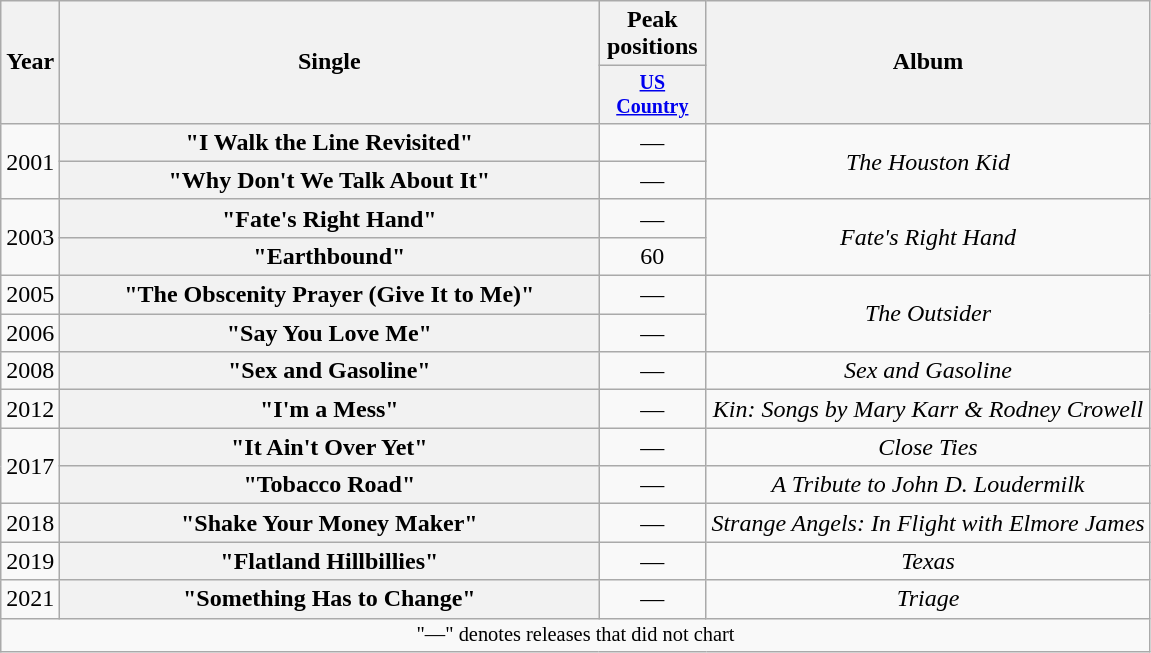<table class="wikitable plainrowheaders" style="text-align:center;">
<tr>
<th rowspan="2">Year</th>
<th rowspan="2" style="width:22em;">Single</th>
<th>Peak positions</th>
<th rowspan="2">Album</th>
</tr>
<tr style="font-size:smaller;">
<th width="65"><a href='#'>US Country</a><br></th>
</tr>
<tr>
<td rowspan="2">2001</td>
<th scope="row">"I Walk the Line Revisited"<br></th>
<td>—</td>
<td rowspan="2"><em>The Houston Kid</em></td>
</tr>
<tr>
<th scope="row">"Why Don't We Talk About It"</th>
<td>—</td>
</tr>
<tr>
<td rowspan="2">2003</td>
<th scope="row">"Fate's Right Hand"</th>
<td>—</td>
<td rowspan="2"><em>Fate's Right Hand</em></td>
</tr>
<tr>
<th scope="row">"Earthbound"</th>
<td>60</td>
</tr>
<tr>
<td>2005</td>
<th scope="row">"The Obscenity Prayer (Give It to Me)"</th>
<td>—</td>
<td rowspan="2"><em>The Outsider</em></td>
</tr>
<tr>
<td>2006</td>
<th scope="row">"Say You Love Me"</th>
<td>—</td>
</tr>
<tr>
<td>2008</td>
<th scope="row">"Sex and Gasoline"</th>
<td>—</td>
<td><em>Sex and Gasoline</em></td>
</tr>
<tr>
<td>2012</td>
<th scope="row">"I'm a Mess"</th>
<td>—</td>
<td><em>Kin: Songs by Mary Karr & Rodney Crowell</em></td>
</tr>
<tr>
<td rowspan="2">2017</td>
<th scope="row">"It Ain't Over Yet"<br></th>
<td>—</td>
<td><em>Close Ties</em></td>
</tr>
<tr>
<th scope="row">"Tobacco Road"</th>
<td>—</td>
<td><em>A Tribute to John D. Loudermilk</em></td>
</tr>
<tr>
<td>2018</td>
<th scope="row">"Shake Your Money Maker"</th>
<td>—</td>
<td><em>Strange Angels: In Flight with Elmore James</em></td>
</tr>
<tr>
<td>2019</td>
<th scope="row">"Flatland Hillbillies"<br></th>
<td>—</td>
<td><em>Texas</em></td>
</tr>
<tr>
<td>2021</td>
<th scope="row">"Something Has to Change"</th>
<td>—</td>
<td><em>Triage</em></td>
</tr>
<tr>
<td colspan="4" style="font-size:85%">"—" denotes releases that did not chart</td>
</tr>
</table>
